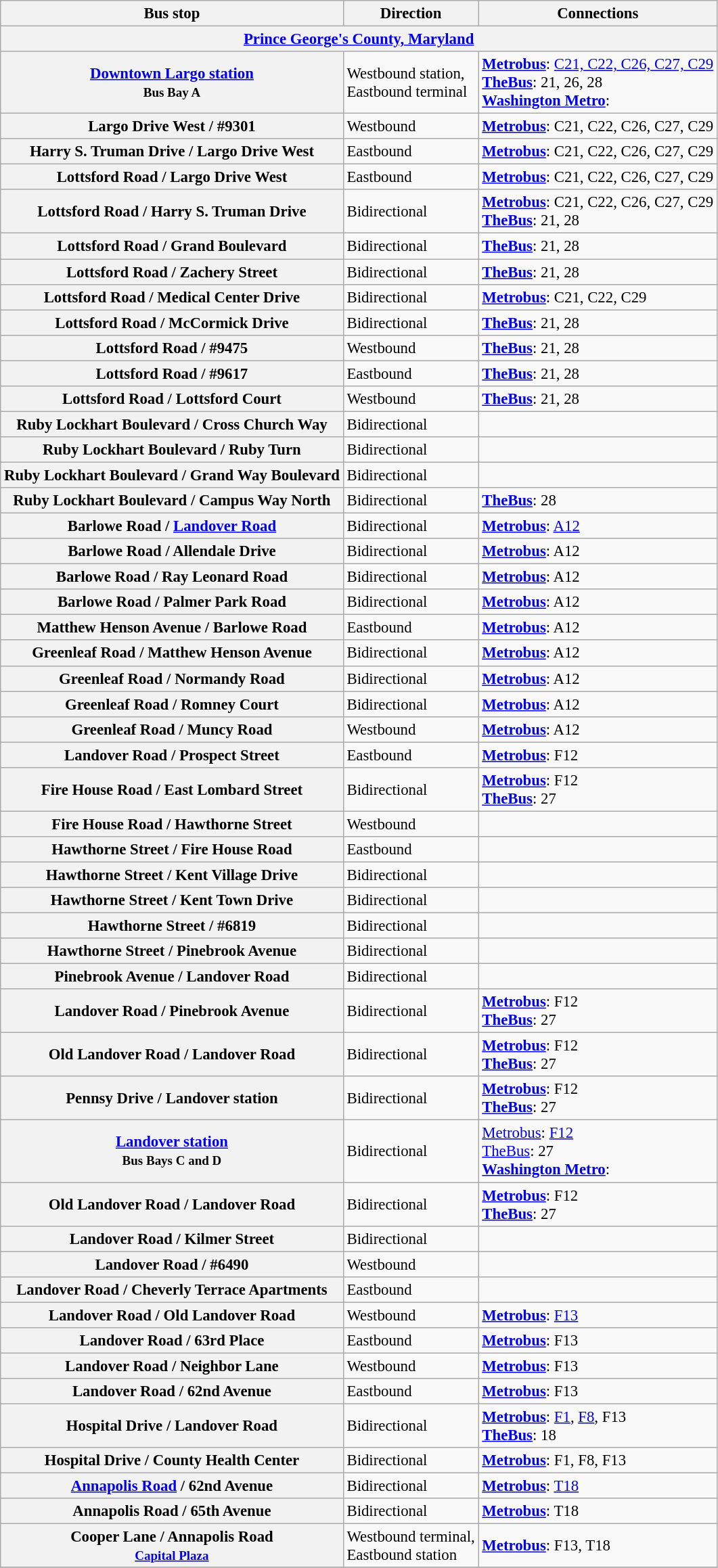<table class="wikitable collapsible collapsed" style="font-size: 95%;">
<tr>
<th>Bus stop</th>
<th>Direction</th>
<th>Connections</th>
</tr>
<tr>
<th colspan="5"><a href='#'>Prince George's County, Maryland</a></th>
</tr>
<tr>
<th><a href='#'>Downtown Largo station</a><br><small>Bus Bay A</small></th>
<td>Westbound station,<br>Eastbound terminal</td>
<td> <strong><a href='#'>Metrobus</a></strong>: <a href='#'>C21, C22, C26, C27, C29</a><br>  <strong><a href='#'>TheBus</a></strong>: 21, 26, 28<br> <strong><a href='#'>Washington Metro</a></strong>:  </td>
</tr>
<tr>
<th>Largo Drive West / #9301</th>
<td>Westbound</td>
<td> <strong><a href='#'>Metrobus</a></strong>: C21, C22, C26, C27, C29</td>
</tr>
<tr>
<th>Harry S. Truman Drive / Largo Drive West</th>
<td>Eastbound</td>
<td> <strong><a href='#'>Metrobus</a></strong>: C21, C22, C26, C27, C29</td>
</tr>
<tr>
<th>Lottsford Road / Largo Drive West</th>
<td>Eastbound</td>
<td> <strong><a href='#'>Metrobus</a></strong>: C21, C22, C26, C27, C29</td>
</tr>
<tr>
<th>Lottsford Road / Harry S. Truman Drive</th>
<td>Bidirectional</td>
<td> <strong><a href='#'>Metrobus</a></strong>: C21, C22, C26, C27, C29<br> <strong><a href='#'>TheBus</a></strong>: 21, 28</td>
</tr>
<tr>
<th>Lottsford Road / Grand Boulevard</th>
<td>Bidirectional</td>
<td> <strong><a href='#'>TheBus</a></strong>: 21, 28</td>
</tr>
<tr>
<th>Lottsford Road / Zachery Street</th>
<td>Bidirectional</td>
<td> <strong><a href='#'>TheBus</a></strong>: 21, 28</td>
</tr>
<tr>
<th>Lottsford Road / Medical Center Drive</th>
<td>Bidirectional</td>
<td> <strong><a href='#'>Metrobus</a></strong>: C21, C22, C29</td>
</tr>
<tr>
<th>Lottsford Road / McCormick Drive</th>
<td>Bidirectional</td>
<td> <strong><a href='#'>TheBus</a></strong>: 21, 28</td>
</tr>
<tr>
<th>Lottsford Road / #9475</th>
<td>Westbound</td>
<td> <strong><a href='#'>TheBus</a></strong>: 21, 28</td>
</tr>
<tr>
<th>Lottsford Road / #9617</th>
<td>Eastbound</td>
<td> <strong><a href='#'>TheBus</a></strong>: 21, 28</td>
</tr>
<tr>
<th>Lottsford Road / Lottsford Court</th>
<td>Westbound</td>
<td> <strong><a href='#'>TheBus</a></strong>: 21, 28</td>
</tr>
<tr>
<th>Ruby Lockhart Boulevard / Cross Church Way</th>
<td>Bidirectional</td>
<td></td>
</tr>
<tr>
<th>Ruby Lockhart Boulevard / Ruby Turn</th>
<td>Bidirectional</td>
<td></td>
</tr>
<tr>
<th>Ruby Lockhart Boulevard / Grand Way Boulevard</th>
<td>Bidirectional</td>
<td></td>
</tr>
<tr>
<th>Ruby Lockhart Boulevard / Campus Way North</th>
<td>Bidirectional</td>
<td> <strong><a href='#'>TheBus</a></strong>: 28</td>
</tr>
<tr>
<th>Barlowe Road / <a href='#'>Landover Road</a></th>
<td>Bidirectional</td>
<td> <strong><a href='#'>Metrobus</a></strong>: <a href='#'>A12</a></td>
</tr>
<tr>
<th>Barlowe Road / Allendale Drive</th>
<td>Bidirectional</td>
<td> <strong><a href='#'>Metrobus</a></strong>: A12</td>
</tr>
<tr>
<th>Barlowe Road / Ray Leonard Road</th>
<td>Bidirectional</td>
<td> <strong><a href='#'>Metrobus</a></strong>: A12</td>
</tr>
<tr>
<th>Barlowe Road / Palmer Park Road</th>
<td>Bidirectional</td>
<td> <strong><a href='#'>Metrobus</a></strong>: A12</td>
</tr>
<tr>
<th>Matthew Henson Avenue / Barlowe Road</th>
<td>Eastbound</td>
<td> <strong><a href='#'>Metrobus</a></strong>: A12</td>
</tr>
<tr>
<th>Greenleaf Road / Matthew Henson Avenue</th>
<td>Bidirectional</td>
<td> <strong><a href='#'>Metrobus</a></strong>: A12</td>
</tr>
<tr>
<th>Greenleaf Road / Normandy Road</th>
<td>Bidirectional</td>
<td> <strong><a href='#'>Metrobus</a></strong>: A12</td>
</tr>
<tr>
<th>Greenleaf Road / Romney Court</th>
<td>Bidirectional</td>
<td> <strong><a href='#'>Metrobus</a></strong>: A12</td>
</tr>
<tr>
<th>Greenleaf Road / Muncy Road</th>
<td>Westbound</td>
<td> <strong><a href='#'>Metrobus</a></strong>: A12</td>
</tr>
<tr>
<th>Landover Road / Prospect Street</th>
<td>Eastbound</td>
<td> <strong><a href='#'>Metrobus</a></strong>: F12</td>
</tr>
<tr>
<th>Fire House Road / East Lombard Street</th>
<td>Bidirectional</td>
<td> <strong><a href='#'>Metrobus</a></strong>: F12<br> <strong><a href='#'>TheBus</a></strong>: 27</td>
</tr>
<tr>
<th>Fire House Road / Hawthorne Street</th>
<td>Westbound</td>
<td></td>
</tr>
<tr>
<th>Hawthorne Street / Fire House Road</th>
<td>Eastbound</td>
<td></td>
</tr>
<tr>
<th>Hawthorne Street / Kent Village Drive</th>
<td>Bidirectional</td>
<td></td>
</tr>
<tr>
<th>Hawthorne Street / Kent Town Drive</th>
<td>Bidirectional</td>
<td></td>
</tr>
<tr>
<th>Hawthorne Street / #6819</th>
<td>Bidirectional</td>
<td></td>
</tr>
<tr>
<th>Hawthorne Street / Pinebrook Avenue</th>
<td>Bidirectional</td>
<td></td>
</tr>
<tr>
<th>Pinebrook Avenue / Landover Road</th>
<td>Bidirectional</td>
<td></td>
</tr>
<tr>
<th>Landover Road / Pinebrook Avenue</th>
<td>Bidirectional</td>
<td> <strong><a href='#'>Metrobus</a></strong>: F12<br> <strong><a href='#'>TheBus</a></strong>: 27</td>
</tr>
<tr>
<th>Old Landover Road / Landover Road</th>
<td>Bidirectional</td>
<td> <strong><a href='#'>Metrobus</a></strong>: F12<br> <strong><a href='#'>TheBus</a></strong>: 27</td>
</tr>
<tr>
<th>Pennsy Drive / Landover station</th>
<td>Bidirectional</td>
<td> <strong><a href='#'>Metrobus</a></strong>: F12<br> <strong><a href='#'>TheBus</a></strong>: 27</td>
</tr>
<tr>
<th><a href='#'>Landover station</a><br><small>Bus Bays C and D</small></th>
<td>Bidirectional</td>
<td> <a href='#'>Metrobus</a>:  <a href='#'>F12</a><br>  <a href='#'>TheBus</a>: 27<br> <strong><a href='#'>Washington Metro</a></strong>: </td>
</tr>
<tr>
<th>Old Landover Road / Landover Road</th>
<td>Bidirectional</td>
<td> <strong><a href='#'>Metrobus</a></strong>: F12<br> <strong><a href='#'>TheBus</a></strong>: 27</td>
</tr>
<tr>
<th>Landover Road / Kilmer Street</th>
<td>Bidirectional</td>
<td></td>
</tr>
<tr>
<th>Landover Road / #6490</th>
<td>Westbound</td>
<td></td>
</tr>
<tr>
<th>Landover Road / Cheverly Terrace Apartments</th>
<td>Eastbound</td>
<td></td>
</tr>
<tr>
<th>Landover Road / Old Landover Road</th>
<td>Westbound</td>
<td> <strong><a href='#'>Metrobus</a></strong>: <a href='#'>F13</a></td>
</tr>
<tr>
<th>Landover Road / 63rd Place</th>
<td>Eastbound</td>
<td> <strong><a href='#'>Metrobus</a></strong>: F13</td>
</tr>
<tr>
<th>Landover Road / Neighbor Lane</th>
<td>Westbound</td>
<td> <strong><a href='#'>Metrobus</a></strong>: F13</td>
</tr>
<tr>
<th>Landover Road / 62nd Avenue</th>
<td>Eastbound</td>
<td> <strong><a href='#'>Metrobus</a></strong>: F13</td>
</tr>
<tr>
<th>Hospital Drive / Landover Road</th>
<td>Bidirectional</td>
<td> <strong><a href='#'>Metrobus</a></strong>: <a href='#'>F1</a>, <a href='#'>F8</a>, F13<br> <strong><a href='#'>TheBus</a></strong>: 18</td>
</tr>
<tr>
<th>Hospital Drive / County Health Center</th>
<td>Bidirectional</td>
<td> <strong><a href='#'>Metrobus</a></strong>: F1, F8, F13</td>
</tr>
<tr>
<th><a href='#'>Annapolis Road</a> / 62nd Avenue</th>
<td>Bidirectional</td>
<td> <strong><a href='#'>Metrobus</a></strong>: <a href='#'>T18</a></td>
</tr>
<tr>
<th>Annapolis Road / 65th Avenue</th>
<td>Bidirectional</td>
<td> <strong><a href='#'>Metrobus</a></strong>: T18</td>
</tr>
<tr>
<th>Cooper Lane / Annapolis Road<br><small><a href='#'>Capital Plaza</a></small></th>
<td>Westbound terminal,<br>Eastbound station</td>
<td> <strong><a href='#'>Metrobus</a></strong>: F13, T18</td>
</tr>
<tr>
</tr>
</table>
